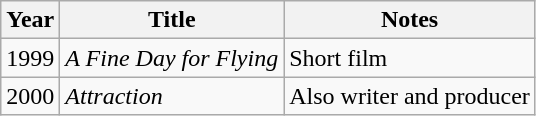<table class="wikitable">
<tr>
<th>Year</th>
<th>Title</th>
<th>Notes</th>
</tr>
<tr>
<td>1999</td>
<td><em>A Fine Day for Flying</em></td>
<td>Short film</td>
</tr>
<tr>
<td>2000</td>
<td><em>Attraction</em></td>
<td>Also writer and producer</td>
</tr>
</table>
